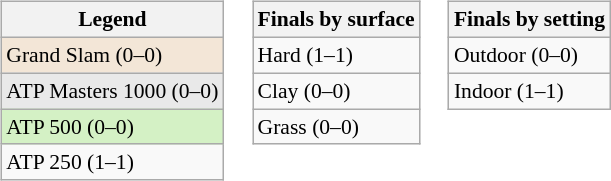<table>
<tr valign="top">
<td><br><table class="wikitable" style=font-size:90%>
<tr>
<th>Legend</th>
</tr>
<tr style="background:#f3e6d7;">
<td>Grand Slam (0–0)</td>
</tr>
<tr style="background:#e9e9e9;">
<td>ATP Masters 1000 (0–0)</td>
</tr>
<tr style="background:#d4f1c5;">
<td>ATP 500 (0–0)</td>
</tr>
<tr>
<td>ATP 250 (1–1)</td>
</tr>
</table>
</td>
<td><br><table class="wikitable" style=font-size:90%>
<tr>
<th>Finals by surface</th>
</tr>
<tr>
<td>Hard (1–1)</td>
</tr>
<tr>
<td>Clay (0–0)</td>
</tr>
<tr>
<td>Grass (0–0)</td>
</tr>
</table>
</td>
<td><br><table class="wikitable" style=font-size:90%>
<tr>
<th>Finals by setting</th>
</tr>
<tr>
<td>Outdoor (0–0)</td>
</tr>
<tr>
<td>Indoor (1–1)</td>
</tr>
</table>
</td>
</tr>
</table>
